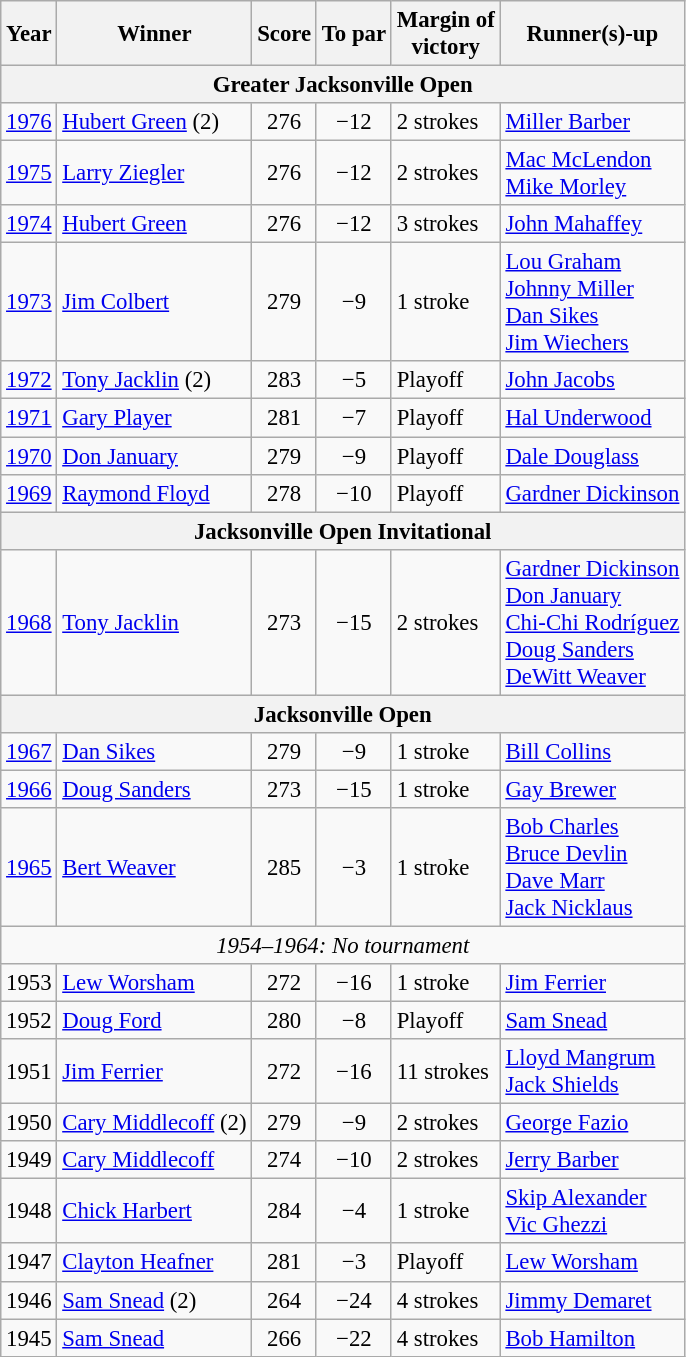<table class=wikitable style="font-size:95%">
<tr>
<th>Year</th>
<th>Winner</th>
<th>Score</th>
<th>To par</th>
<th>Margin of<br>victory</th>
<th>Runner(s)-up</th>
</tr>
<tr>
<th colspan=8>Greater Jacksonville Open</th>
</tr>
<tr>
<td><a href='#'>1976</a></td>
<td> <a href='#'>Hubert Green</a> (2)</td>
<td align=center>276</td>
<td align=center>−12</td>
<td>2 strokes</td>
<td> <a href='#'>Miller Barber</a></td>
</tr>
<tr>
<td><a href='#'>1975</a></td>
<td> <a href='#'>Larry Ziegler</a></td>
<td align=center>276</td>
<td align=center>−12</td>
<td>2 strokes</td>
<td> <a href='#'>Mac McLendon</a><br> <a href='#'>Mike Morley</a></td>
</tr>
<tr>
<td><a href='#'>1974</a></td>
<td> <a href='#'>Hubert Green</a></td>
<td align=center>276</td>
<td align=center>−12</td>
<td>3 strokes</td>
<td> <a href='#'>John Mahaffey</a></td>
</tr>
<tr>
<td><a href='#'>1973</a></td>
<td> <a href='#'>Jim Colbert</a></td>
<td align=center>279</td>
<td align=center>−9</td>
<td>1 stroke</td>
<td> <a href='#'>Lou Graham</a><br> <a href='#'>Johnny Miller</a><br> <a href='#'>Dan Sikes</a><br> <a href='#'>Jim Wiechers</a></td>
</tr>
<tr>
<td><a href='#'>1972</a></td>
<td> <a href='#'>Tony Jacklin</a> (2)</td>
<td align=center>283</td>
<td align=center>−5</td>
<td>Playoff</td>
<td> <a href='#'>John Jacobs</a></td>
</tr>
<tr>
<td><a href='#'>1971</a></td>
<td> <a href='#'>Gary Player</a></td>
<td align=center>281</td>
<td align=center>−7</td>
<td>Playoff</td>
<td> <a href='#'>Hal Underwood</a></td>
</tr>
<tr>
<td><a href='#'>1970</a></td>
<td> <a href='#'>Don January</a></td>
<td align=center>279</td>
<td align=center>−9</td>
<td>Playoff</td>
<td> <a href='#'>Dale Douglass</a></td>
</tr>
<tr>
<td><a href='#'>1969</a></td>
<td> <a href='#'>Raymond Floyd</a></td>
<td align=center>278</td>
<td align=center>−10</td>
<td>Playoff</td>
<td> <a href='#'>Gardner Dickinson</a></td>
</tr>
<tr>
<th colspan=8>Jacksonville Open Invitational</th>
</tr>
<tr>
<td><a href='#'>1968</a></td>
<td> <a href='#'>Tony Jacklin</a></td>
<td align=center>273</td>
<td align=center>−15</td>
<td>2 strokes</td>
<td> <a href='#'>Gardner Dickinson</a><br> <a href='#'>Don January</a><br> <a href='#'>Chi-Chi Rodríguez</a><br> <a href='#'>Doug Sanders</a><br> <a href='#'>DeWitt Weaver</a></td>
</tr>
<tr>
<th colspan=8>Jacksonville Open</th>
</tr>
<tr>
<td><a href='#'>1967</a></td>
<td> <a href='#'>Dan Sikes</a></td>
<td align=center>279</td>
<td align=center>−9</td>
<td>1 stroke</td>
<td> <a href='#'>Bill Collins</a></td>
</tr>
<tr>
<td><a href='#'>1966</a></td>
<td> <a href='#'>Doug Sanders</a></td>
<td align=center>273</td>
<td align=center>−15</td>
<td>1 stroke</td>
<td> <a href='#'>Gay Brewer</a></td>
</tr>
<tr>
<td><a href='#'>1965</a></td>
<td> <a href='#'>Bert Weaver</a></td>
<td align=center>285</td>
<td align=center>−3</td>
<td>1 stroke</td>
<td> <a href='#'>Bob Charles</a><br> <a href='#'>Bruce Devlin</a><br> <a href='#'>Dave Marr</a><br> <a href='#'>Jack Nicklaus</a></td>
</tr>
<tr>
<td colspan=8 align=center><em>1954–1964: No tournament</em></td>
</tr>
<tr>
<td>1953</td>
<td> <a href='#'>Lew Worsham</a></td>
<td align=center>272</td>
<td align=center>−16</td>
<td>1 stroke</td>
<td> <a href='#'>Jim Ferrier</a></td>
</tr>
<tr>
<td>1952</td>
<td> <a href='#'>Doug Ford</a></td>
<td align=center>280</td>
<td align=center>−8</td>
<td>Playoff</td>
<td> <a href='#'>Sam Snead</a></td>
</tr>
<tr>
<td>1951</td>
<td> <a href='#'>Jim Ferrier</a></td>
<td align=center>272</td>
<td align=center>−16</td>
<td>11 strokes</td>
<td> <a href='#'>Lloyd Mangrum</a><br> <a href='#'>Jack Shields</a></td>
</tr>
<tr>
<td>1950</td>
<td> <a href='#'>Cary Middlecoff</a> (2)</td>
<td align=center>279</td>
<td align=center>−9</td>
<td>2 strokes</td>
<td> <a href='#'>George Fazio</a></td>
</tr>
<tr>
<td>1949</td>
<td> <a href='#'>Cary Middlecoff</a></td>
<td align=center>274</td>
<td align=center>−10</td>
<td>2 strokes</td>
<td> <a href='#'>Jerry Barber</a></td>
</tr>
<tr>
<td>1948</td>
<td> <a href='#'>Chick Harbert</a></td>
<td align=center>284</td>
<td align=center>−4</td>
<td>1 stroke</td>
<td> <a href='#'>Skip Alexander</a><br> <a href='#'>Vic Ghezzi</a></td>
</tr>
<tr>
<td>1947</td>
<td> <a href='#'>Clayton Heafner</a></td>
<td align=center>281</td>
<td align=center>−3</td>
<td>Playoff</td>
<td> <a href='#'>Lew Worsham</a></td>
</tr>
<tr>
<td>1946</td>
<td> <a href='#'>Sam Snead</a> (2)</td>
<td align=center>264</td>
<td align=center>−24</td>
<td>4 strokes</td>
<td> <a href='#'>Jimmy Demaret</a></td>
</tr>
<tr>
<td>1945</td>
<td> <a href='#'>Sam Snead</a></td>
<td align=center>266</td>
<td align=center>−22</td>
<td>4 strokes</td>
<td> <a href='#'>Bob Hamilton</a></td>
</tr>
</table>
